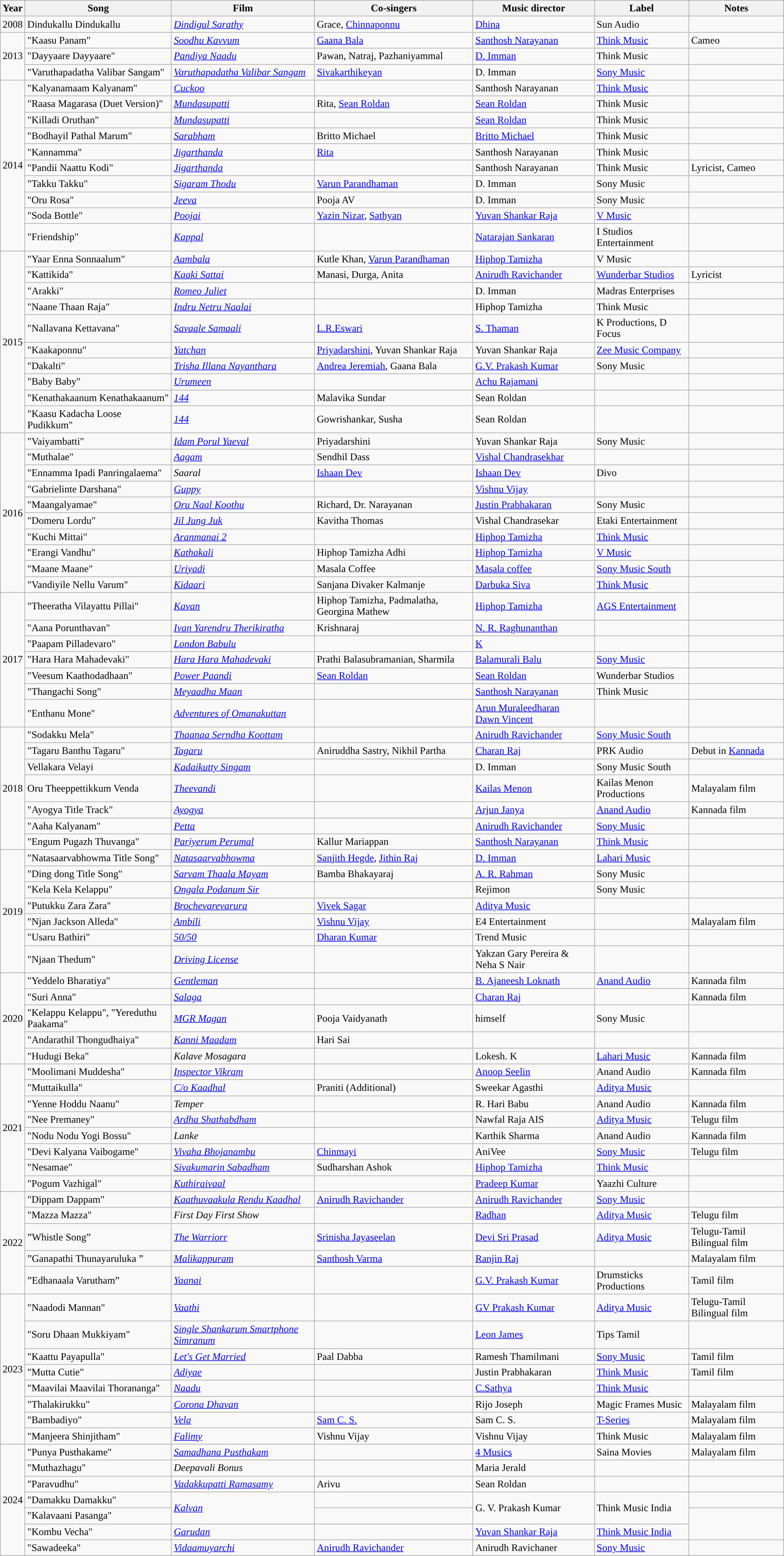<table class= "wikitable">
<tr>
<th>Year</th>
<th>Song</th>
<th>Film</th>
<th>Co-singers</th>
<th>Music director</th>
<th>Label</th>
<th>Notes</th>
</tr>
<tr>
<td>2008</td>
<td>Dindukallu Dindukallu</td>
<td><em><a href='#'>Dindigul Sarathy</a></em></td>
<td>Grace, <a href='#'>Chinnaponnu</a></td>
<td><a href='#'>Dhina</a></td>
<td>Sun Audio</td>
<td></td>
</tr>
<tr>
<td rowspan="3">2013</td>
<td>"Kaasu Panam"</td>
<td><em><a href='#'>Soodhu Kavvum</a></em></td>
<td><a href='#'>Gaana Bala</a></td>
<td><a href='#'>Santhosh Narayanan</a></td>
<td><a href='#'>Think Music</a></td>
<td>Cameo</td>
</tr>
<tr>
<td>"Dayyaare Dayyaare"</td>
<td><em><a href='#'>Pandiya Naadu</a></em></td>
<td>Pawan, Natraj, Pazhaniyammal</td>
<td><a href='#'>D. Imman</a></td>
<td>Think Music</td>
<td></td>
</tr>
<tr>
<td>"Varuthapadatha Valibar Sangam"</td>
<td><em><a href='#'>Varuthapadatha Valibar Sangam</a></em></td>
<td><a href='#'>Sivakarthikeyan</a></td>
<td>D. Imman</td>
<td><a href='#'>Sony Music</a></td>
<td></td>
</tr>
<tr>
<td rowspan="10">2014</td>
<td>"Kalyanamaam Kalyanam"</td>
<td><em><a href='#'>Cuckoo</a></em></td>
<td></td>
<td>Santhosh Narayanan</td>
<td><a href='#'>Think Music</a></td>
<td></td>
</tr>
<tr>
<td>"Raasa Magarasa (Duet Version)"</td>
<td><em><a href='#'>Mundasupatti</a></em></td>
<td>Rita, <a href='#'>Sean Roldan</a></td>
<td><a href='#'>Sean Roldan</a></td>
<td>Think Music</td>
<td></td>
</tr>
<tr>
<td>"Killadi Oruthan"</td>
<td><em><a href='#'>Mundasupatti</a></em></td>
<td></td>
<td><a href='#'>Sean Roldan</a></td>
<td>Think Music</td>
<td></td>
</tr>
<tr>
<td>"Bodhayil Pathal Marum"</td>
<td><em><a href='#'>Sarabham</a></em></td>
<td>Britto Michael</td>
<td><a href='#'>Britto Michael</a></td>
<td>Think Music</td>
<td></td>
</tr>
<tr>
<td>"Kannamma"</td>
<td><em><a href='#'>Jigarthanda</a></em></td>
<td><a href='#'>Rita</a></td>
<td>Santhosh Narayanan</td>
<td>Think Music</td>
<td></td>
</tr>
<tr>
<td>"Pandii Naattu Kodi"</td>
<td><em><a href='#'>Jigarthanda</a></em></td>
<td></td>
<td>Santhosh Narayanan</td>
<td>Think Music</td>
<td>Lyricist, Cameo</td>
</tr>
<tr>
<td>"Takku Takku"</td>
<td><em><a href='#'>Sigaram Thodu</a></em></td>
<td><a href='#'>Varun Parandhaman</a></td>
<td>D. Imman</td>
<td>Sony Music</td>
<td></td>
</tr>
<tr>
<td>"Oru Rosa"</td>
<td><em><a href='#'>Jeeva</a></em></td>
<td>Pooja AV</td>
<td>D. Imman</td>
<td>Sony Music</td>
<td></td>
</tr>
<tr>
<td>"Soda Bottle"</td>
<td><em><a href='#'>Poojai</a></em></td>
<td><a href='#'>Yazin Nizar</a>, <a href='#'>Sathyan</a></td>
<td><a href='#'>Yuvan Shankar Raja</a></td>
<td><a href='#'>V Music</a></td>
<td></td>
</tr>
<tr>
<td>"Friendship"</td>
<td><em><a href='#'>Kappal</a></em></td>
<td></td>
<td><a href='#'>Natarajan Sankaran</a></td>
<td>I Studios Entertainment</td>
<td></td>
</tr>
<tr>
<td rowspan="10">2015</td>
<td>"Yaar Enna Sonnaalum"</td>
<td><em><a href='#'>Aambala</a></em></td>
<td>Kutle Khan, <a href='#'>Varun Parandhaman</a></td>
<td><a href='#'>Hiphop Tamizha</a></td>
<td>V Music</td>
<td></td>
</tr>
<tr>
<td>"Kattikida"</td>
<td><em><a href='#'>Kaaki Sattai</a></em></td>
<td>Manasi, Durga, Anita</td>
<td><a href='#'>Anirudh Ravichander</a></td>
<td><a href='#'>Wunderbar Studios</a></td>
<td>Lyricist</td>
</tr>
<tr>
<td>"Arakki"</td>
<td><em><a href='#'>Romeo Juliet</a></em></td>
<td></td>
<td>D. Imman</td>
<td>Madras Enterprises</td>
<td></td>
</tr>
<tr>
<td>"Naane Thaan Raja"</td>
<td><em><a href='#'>Indru Netru Naalai</a></em></td>
<td></td>
<td>Hiphop Tamizha</td>
<td>Think Music</td>
<td></td>
</tr>
<tr>
<td>"Nallavana Kettavana"</td>
<td><em><a href='#'>Savaale Samaali</a></em></td>
<td><a href='#'>L.R.Eswari</a></td>
<td><a href='#'>S. Thaman</a></td>
<td>K Productions, D Focus</td>
<td></td>
</tr>
<tr>
<td>"Kaakaponnu"</td>
<td><em><a href='#'>Yatchan</a></em></td>
<td><a href='#'>Priyadarshini</a>, Yuvan Shankar Raja</td>
<td>Yuvan Shankar Raja</td>
<td><a href='#'>Zee Music Company</a></td>
<td></td>
</tr>
<tr>
<td>"Dakalti"</td>
<td><em><a href='#'>Trisha Illana Nayanthara</a></em></td>
<td><a href='#'>Andrea Jeremiah</a>, Gaana Bala</td>
<td><a href='#'>G.V. Prakash Kumar</a></td>
<td>Sony Music</td>
<td></td>
</tr>
<tr>
<td>"Baby Baby"</td>
<td><em><a href='#'>Urumeen</a></em></td>
<td></td>
<td><a href='#'>Achu Rajamani</a></td>
<td></td>
<td></td>
</tr>
<tr>
<td>"Kenathakaanum Kenathakaanum"</td>
<td><em><a href='#'>144</a></em></td>
<td>Malavika Sundar</td>
<td>Sean Roldan</td>
<td></td>
<td></td>
</tr>
<tr>
<td>"Kaasu Kadacha Loose Pudikkum"</td>
<td><em><a href='#'>144</a></em></td>
<td>Gowrishankar, Susha</td>
<td>Sean Roldan</td>
<td></td>
<td></td>
</tr>
<tr>
<td rowspan="10">2016</td>
<td>"Vaiyambatti"</td>
<td><em><a href='#'>Idam Porul Yaeval</a></em></td>
<td>Priyadarshini</td>
<td>Yuvan Shankar Raja</td>
<td>Sony Music</td>
<td></td>
</tr>
<tr>
<td>"Muthalae"</td>
<td><em><a href='#'>Aagam</a></em></td>
<td>Sendhil Dass</td>
<td><a href='#'>Vishal Chandrasekhar</a></td>
<td></td>
<td></td>
</tr>
<tr>
<td>"Ennamma Ipadi Panringalaema"</td>
<td><em>Saaral</em></td>
<td><a href='#'>Ishaan Dev</a></td>
<td><a href='#'>Ishaan Dev</a></td>
<td>Divo</td>
<td></td>
</tr>
<tr>
<td>"Gabrielinte Darshana"</td>
<td><em><a href='#'>Guppy</a></em></td>
<td></td>
<td><a href='#'>Vishnu Vijay</a></td>
<td></td>
<td></td>
</tr>
<tr>
<td>"Maangalyamae"</td>
<td><em><a href='#'>Oru Naal Koothu</a></em></td>
<td>Richard, Dr. Narayanan</td>
<td><a href='#'>Justin Prabhakaran</a></td>
<td>Sony Music</td>
<td></td>
</tr>
<tr>
<td>"Domeru Lordu"</td>
<td><em><a href='#'>Jil Jung Juk</a></em></td>
<td>Kavitha Thomas</td>
<td>Vishal Chandrasekar</td>
<td>Etaki Entertainment</td>
<td></td>
</tr>
<tr>
<td>"Kuchi Mittai"</td>
<td><em><a href='#'>Aranmanai 2</a></em></td>
<td></td>
<td><a href='#'>Hiphop Tamizha</a></td>
<td><a href='#'>Think Music</a></td>
<td></td>
</tr>
<tr>
<td>"Erangi Vandhu"</td>
<td><em><a href='#'>Kathakali</a></em></td>
<td>Hiphop Tamizha Adhi</td>
<td><a href='#'>Hiphop Tamizha</a></td>
<td><a href='#'>V Music</a></td>
<td></td>
</tr>
<tr>
<td>"Maane Maane"</td>
<td><em><a href='#'>Uriyadi</a></em></td>
<td>Masala Coffee</td>
<td><a href='#'>Masala coffee</a></td>
<td><a href='#'>Sony Music South</a></td>
<td></td>
</tr>
<tr>
<td>"Vandiyile Nellu Varum"</td>
<td><em><a href='#'>Kidaari</a></em></td>
<td>Sanjana Divaker Kalmanje</td>
<td><a href='#'>Darbuka Siva</a></td>
<td><a href='#'>Think Music</a></td>
<td></td>
</tr>
<tr>
<td rowspan="7">2017</td>
<td>"Theeratha Vilayattu Pillai"</td>
<td><em><a href='#'>Kavan</a></em></td>
<td>Hiphop Tamizha, Padmalatha, Georgina Mathew</td>
<td><a href='#'>Hiphop Tamizha</a></td>
<td><a href='#'>AGS Entertainment</a></td>
<td></td>
</tr>
<tr>
<td>"Aana Porunthavan"</td>
<td><em><a href='#'>Ivan Yarendru Therikiratha</a></em></td>
<td>Krishnaraj</td>
<td><a href='#'>N. R. Raghunanthan</a></td>
<td></td>
<td></td>
</tr>
<tr>
<td>"Paapam Pilladevaro"</td>
<td><em><a href='#'>London Babulu</a></em></td>
<td></td>
<td><a href='#'>K</a></td>
<td></td>
<td></td>
</tr>
<tr>
<td>"Hara Hara Mahadevaki"</td>
<td><em><a href='#'>Hara Hara Mahadevaki</a></em></td>
<td>Prathi Balasubramanian, Sharmila</td>
<td><a href='#'>Balamurali Balu</a></td>
<td><a href='#'>Sony Music</a></td>
<td></td>
</tr>
<tr>
<td>"Veesum Kaathodadhaan"</td>
<td><em><a href='#'>Power Paandi</a></em></td>
<td><a href='#'>Sean Roldan</a></td>
<td><a href='#'>Sean Roldan</a></td>
<td>Wunderbar Studios</td>
<td></td>
</tr>
<tr>
<td>"Thangachi Song"</td>
<td><em><a href='#'>Meyaadha Maan</a></em></td>
<td></td>
<td><a href='#'>Santhosh Narayanan</a></td>
<td>Think Music</td>
<td></td>
</tr>
<tr>
<td>"Enthanu Mone"</td>
<td><em><a href='#'>Adventures of Omanakuttan</a></em></td>
<td></td>
<td><a href='#'>Arun Muraleedharan</a><br><a href='#'>Dawn Vincent</a></td>
<td></td>
<td></td>
</tr>
<tr>
<td rowspan="7">2018</td>
<td>"Sodakku Mela"</td>
<td><em><a href='#'>Thaanaa Serndha Koottam</a></em></td>
<td></td>
<td><a href='#'>Anirudh Ravichander</a></td>
<td><a href='#'>Sony Music South</a></td>
<td></td>
</tr>
<tr>
<td>"Tagaru Banthu Tagaru"</td>
<td><em><a href='#'>Tagaru</a></em></td>
<td>Aniruddha Sastry, Nikhil Partha</td>
<td><a href='#'>Charan Raj</a></td>
<td>PRK Audio</td>
<td>Debut in <a href='#'>Kannada</a></td>
</tr>
<tr>
<td>Vellakara Velayi</td>
<td><em><a href='#'>Kadaikutty Singam</a></em></td>
<td></td>
<td>D. Imman</td>
<td>Sony Music South</td>
<td></td>
</tr>
<tr>
<td>Oru Theeppettikkum Venda</td>
<td><em><a href='#'>Theevandi</a></em></td>
<td></td>
<td><a href='#'>Kailas Menon</a></td>
<td>Kailas Menon Productions</td>
<td>Malayalam film</td>
</tr>
<tr>
<td>"Ayogya Title Track"</td>
<td><em><a href='#'>Ayogya</a></em></td>
<td></td>
<td><a href='#'>Arjun Janya</a></td>
<td><a href='#'>Anand Audio</a></td>
<td>Kannada film</td>
</tr>
<tr>
<td>"Aaha Kalyanam"</td>
<td><em><a href='#'>Petta</a></em></td>
<td></td>
<td><a href='#'>Anirudh Ravichander</a></td>
<td><a href='#'>Sony Music</a></td>
<td></td>
</tr>
<tr>
<td>"Engum Pugazh Thuvanga"</td>
<td><em><a href='#'>Pariyerum Perumal</a></em></td>
<td>Kallur Mariappan</td>
<td><a href='#'>Santhosh Narayanan</a></td>
<td><a href='#'>Think Music</a></td>
<td></td>
</tr>
<tr>
<td rowspan="7">2019</td>
<td>"Natasaarvabhowma Title Song"</td>
<td><em><a href='#'>Natasaarvabhowma</a></em></td>
<td><a href='#'>Sanjith Hegde</a>, <a href='#'>Jithin Raj</a></td>
<td><a href='#'>D. Imman</a></td>
<td><a href='#'>Lahari Music</a></td>
<td></td>
</tr>
<tr>
<td>"Ding dong Title Song"</td>
<td><em><a href='#'>Sarvam Thaala Mayam</a></em></td>
<td>Bamba Bhakayaraj</td>
<td><a href='#'>A. R. Rahman</a></td>
<td>Sony Music</td>
<td></td>
</tr>
<tr>
<td>"Kela Kela Kelappu"</td>
<td><em><a href='#'>Ongala Podanum Sir</a></em></td>
<td></td>
<td>Rejimon</td>
<td>Sony Music</td>
<td></td>
</tr>
<tr>
<td>"Putukku Zara Zara"</td>
<td><em><a href='#'>Brochevarevarura</a></em></td>
<td><a href='#'>Vivek Sagar</a></td>
<td><a href='#'>Aditya Music</a></td>
<td></td>
<td></td>
</tr>
<tr>
<td>"Njan Jackson Alleda"</td>
<td><em><a href='#'>Ambili</a></em></td>
<td><a href='#'>Vishnu Vijay</a></td>
<td>E4 Entertainment</td>
<td></td>
<td>Malayalam film</td>
</tr>
<tr>
<td>"Usaru Bathiri"</td>
<td><em><a href='#'>50/50</a></em></td>
<td><a href='#'>Dharan Kumar</a></td>
<td>Trend Music</td>
<td></td>
<td></td>
</tr>
<tr>
<td>"Njaan Thedum"</td>
<td><em><a href='#'>Driving License</a></em></td>
<td></td>
<td>Yakzan Gary Pereira & Neha S Nair</td>
<td></td>
<td></td>
</tr>
<tr>
<td rowspan="5">2020</td>
<td>"Yeddelo Bharatiya"</td>
<td><em><a href='#'>Gentleman</a></em></td>
<td></td>
<td><a href='#'>B. Ajaneesh Loknath</a></td>
<td><a href='#'>Anand Audio</a></td>
<td>Kannada film</td>
</tr>
<tr>
<td>"Suri Anna"</td>
<td><em><a href='#'>Salaga</a></em></td>
<td></td>
<td><a href='#'>Charan Raj</a></td>
<td></td>
<td>Kannada film</td>
</tr>
<tr>
<td>"Kelappu Kelappu", "Yereduthu Paakama"</td>
<td><em><a href='#'>MGR Magan</a></em></td>
<td>Pooja Vaidyanath</td>
<td>himself</td>
<td>Sony Music</td>
<td></td>
</tr>
<tr>
<td>"Andarathil Thongudhaiya"</td>
<td><em><a href='#'>Kanni Maadam</a></em></td>
<td>Hari Sai</td>
<td></td>
<td></td>
<td></td>
</tr>
<tr>
<td>"Hudugi Beka"</td>
<td><em>Kalave Mosagara</em></td>
<td></td>
<td>Lokesh. K</td>
<td><a href='#'>Lahari Music</a></td>
<td>Kannada film</td>
</tr>
<tr>
<td rowspan="8">2021</td>
<td>"Moolimani Muddesha"</td>
<td><em><a href='#'>Inspector Vikram</a></em></td>
<td></td>
<td><a href='#'>Anoop Seelin</a></td>
<td>Anand Audio</td>
<td>Kannada film</td>
</tr>
<tr>
<td>"Muttaikulla"</td>
<td><em><a href='#'>C/o Kaadhal</a></em></td>
<td>Praniti (Additional)</td>
<td>Sweekar Agasthi</td>
<td><a href='#'>Aditya Music</a></td>
<td></td>
</tr>
<tr>
<td>"Yenne Hoddu Naanu"</td>
<td><em>Temper</em></td>
<td></td>
<td>R. Hari Babu</td>
<td>Anand Audio</td>
<td>Kannada film</td>
</tr>
<tr>
<td>"Nee Premaney"</td>
<td><em><a href='#'>Ardha Shathabdham</a></em></td>
<td></td>
<td>Nawfal Raja AIS</td>
<td><a href='#'>Aditya Music</a></td>
<td>Telugu film</td>
</tr>
<tr>
<td>"Nodu Nodu Yogi Bossu"</td>
<td><em>Lanke</em></td>
<td></td>
<td>Karthik Sharma</td>
<td>Anand Audio</td>
<td>Kannada film</td>
</tr>
<tr>
<td>"Devi Kalyana Vaibogame"</td>
<td><a href='#'><em>Vivaha Bhojanambu</em></a></td>
<td><a href='#'>Chinmayi</a></td>
<td>AniVee</td>
<td><a href='#'>Sony Music</a></td>
<td>Telugu film</td>
</tr>
<tr>
<td>"Nesamae"</td>
<td><em><a href='#'>Sivakumarin Sabadham</a></em></td>
<td>Sudharshan Ashok</td>
<td><a href='#'>Hiphop Tamizha</a></td>
<td><a href='#'>Think Music</a></td>
<td></td>
</tr>
<tr>
<td>"Pogum Vazhigal"</td>
<td><em><a href='#'>Kuthiraivaal</a></em></td>
<td></td>
<td><a href='#'>Pradeep Kumar</a></td>
<td>Yaazhi Culture</td>
<td></td>
</tr>
<tr>
<td rowspan="5”">2022</td>
<td>"Dippam Dappam"</td>
<td><em><a href='#'>Kaathuvaakula Rendu Kaadhal</a></em></td>
<td><a href='#'>Anirudh Ravichander</a></td>
<td><a href='#'>Anirudh Ravichander</a></td>
<td><a href='#'>Sony Music</a></td>
<td></td>
</tr>
<tr>
<td>"Mazza Mazza"</td>
<td><em>First Day First Show</em></td>
<td></td>
<td><a href='#'>Radhan</a></td>
<td><a href='#'>Aditya Music</a></td>
<td>Telugu film</td>
</tr>
<tr>
<td>”Whistle Song”</td>
<td><em><a href='#'>The Warriorr</a></em></td>
<td><a href='#'>Srinisha Jayaseelan</a></td>
<td><a href='#'>Devi Sri Prasad</a></td>
<td><a href='#'>Aditya Music</a></td>
<td>Telugu-Tamil Bilingual film</td>
</tr>
<tr>
<td>”Ganapathi Thunayaruluka ”</td>
<td><em><a href='#'>Malikappuram</a></em></td>
<td><a href='#'>Santhosh Varma</a></td>
<td><a href='#'>Ranjin Raj</a></td>
<td></td>
<td>Malayalam film</td>
</tr>
<tr>
<td>”Edhanaala Varutham”</td>
<td><em><a href='#'>Yaanai</a></em></td>
<td></td>
<td><a href='#'>G.V. Prakash Kumar</a></td>
<td>Drumsticks Productions</td>
<td>Tamil film</td>
</tr>
<tr>
<td rowspan="8">2023</td>
<td>"Naadodi Mannan"</td>
<td><em><a href='#'>Vaathi</a></em></td>
<td></td>
<td><a href='#'>GV Prakash Kumar</a></td>
<td><a href='#'>Aditya Music</a></td>
<td>Telugu-Tamil Bilingual film</td>
</tr>
<tr>
<td>"Soru Dhaan Mukkiyam"</td>
<td><em><a href='#'>Single Shankarum Smartphone Simranum</a></em></td>
<td></td>
<td><a href='#'>Leon James</a></td>
<td>Tips Tamil</td>
<td></td>
</tr>
<tr>
<td>"Kaattu Payapulla"</td>
<td><em><a href='#'>Let's Get Married</a></em></td>
<td>Paal Dabba</td>
<td>Ramesh Thamilmani</td>
<td><a href='#'>Sony Music</a></td>
<td>Tamil film</td>
</tr>
<tr>
<td>"Mutta Cutie"</td>
<td><em><a href='#'>Adiyae</a></em></td>
<td></td>
<td>Justin Prabhakaran</td>
<td><a href='#'>Think Music</a></td>
<td>Tamil film</td>
</tr>
<tr>
<td>"Maavilai Maavilai Thorananga"</td>
<td><em><a href='#'>Naadu</a></em></td>
<td></td>
<td><a href='#'>C.Sathya</a></td>
<td><a href='#'>Think Music</a></td>
<td></td>
</tr>
<tr>
<td>"Thalakirukku"</td>
<td><em><a href='#'>Corona Dhavan</a></em></td>
<td></td>
<td>Rijo Joseph</td>
<td>Magic Frames Music</td>
<td>Malayalam film</td>
</tr>
<tr>
<td>"Bambadiyo"</td>
<td><a href='#'><em>Vela</em></a></td>
<td><a href='#'>Sam C. S.</a></td>
<td>Sam C. S.</td>
<td><a href='#'>T-Series</a></td>
<td>Malayalam film</td>
</tr>
<tr>
<td>"Manjeera Shinjitham"</td>
<td><em><a href='#'>Falimy</a></em></td>
<td>Vishnu Vijay</td>
<td>Vishnu Vijay</td>
<td>Think Music</td>
<td>Malayalam film</td>
</tr>
<tr>
<td rowspan="7">2024</td>
<td>"Punya Pusthakame"</td>
<td><em><a href='#'>Samadhana Pusthakam</a></em></td>
<td></td>
<td><a href='#'>4 Musics</a></td>
<td>Saina Movies</td>
<td>Malayalam film</td>
</tr>
<tr>
<td>"Muthazhagu"</td>
<td><em>Deepavali Bonus</em></td>
<td></td>
<td>Maria Jerald</td>
<td></td>
<td></td>
</tr>
<tr>
<td>"Paravudhu"</td>
<td rowspan="1"><em><a href='#'>Vadakkupatti Ramasamy</a></em></td>
<td>Arivu</td>
<td rowspan="1">Sean Roldan</td>
<td rowspan="1"></td>
<td></td>
</tr>
<tr>
<td>"Damakku Damakku"</td>
<td rowspan="2"><em><a href='#'>Kalvan</a></em></td>
<td></td>
<td rowspan="2">G. V. Prakash Kumar</td>
<td rowspan="2">Think Music India</td>
<td></td>
</tr>
<tr>
<td>"Kalavaani Pasanga"</td>
</tr>
<tr>
<td>"Kombu Vecha"</td>
<td><em><a href='#'>Garudan</a></em></td>
<td></td>
<td><a href='#'>Yuvan Shankar Raja</a></td>
<td><a href='#'>Think Music India</a></td>
</tr>
<tr>
<td>"Sawadeeka"</td>
<td><em><a href='#'>Vidaamuyarchi</a></em></td>
<td><a href='#'>Anirudh Ravichander</a></td>
<td>Anirudh Ravichaner</td>
<td><a href='#'>Sony Music</a></td>
<td></td>
</tr>
</table>
